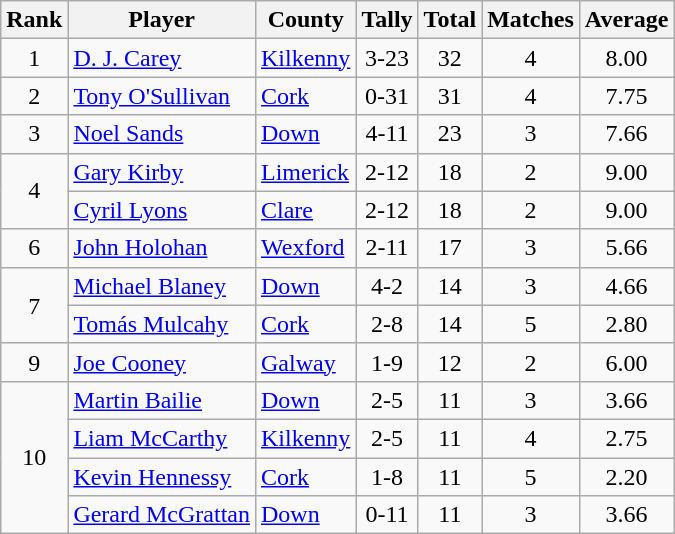<table class="wikitable">
<tr>
<th>Rank</th>
<th>Player</th>
<th>County</th>
<th>Tally</th>
<th>Total</th>
<th>Matches</th>
<th>Average</th>
</tr>
<tr>
<td rowspan=1 align=center>1</td>
<td><a href='#'>D. J. Carey</a></td>
<td><a href='#'>Kilkenny</a></td>
<td align=center>3-23</td>
<td align=center>32</td>
<td align=center>4</td>
<td align=center>8.00</td>
</tr>
<tr>
<td rowspan=1 align=center>2</td>
<td><a href='#'>Tony O'Sullivan</a></td>
<td><a href='#'>Cork</a></td>
<td align=center>0-31</td>
<td align=center>31</td>
<td align=center>4</td>
<td align=center>7.75</td>
</tr>
<tr>
<td rowspan=1 align=center>3</td>
<td><a href='#'>Noel Sands</a></td>
<td><a href='#'>Down</a></td>
<td align=center>4-11</td>
<td align=center>23</td>
<td align=center>3</td>
<td align=center>7.66</td>
</tr>
<tr>
<td rowspan=2 align=center>4</td>
<td><a href='#'>Gary Kirby</a></td>
<td><a href='#'>Limerick</a></td>
<td align=center>2-12</td>
<td align=center>18</td>
<td align=center>2</td>
<td align=center>9.00</td>
</tr>
<tr>
<td><a href='#'>Cyril Lyons</a></td>
<td><a href='#'>Clare</a></td>
<td align=center>2-12</td>
<td align=center>18</td>
<td align=center>2</td>
<td align=center>9.00</td>
</tr>
<tr>
<td rowspan=1 align=center>6</td>
<td><a href='#'>John Holohan</a></td>
<td><a href='#'>Wexford</a></td>
<td align=center>2-11</td>
<td align=center>17</td>
<td align=center>3</td>
<td align=center>5.66</td>
</tr>
<tr>
<td rowspan=2 align=center>7</td>
<td><a href='#'>Michael Blaney</a></td>
<td><a href='#'>Down</a></td>
<td align=center>4-2</td>
<td align=center>14</td>
<td align=center>3</td>
<td align=center>4.66</td>
</tr>
<tr>
<td><a href='#'>Tomás Mulcahy</a></td>
<td><a href='#'>Cork</a></td>
<td align=center>2-8</td>
<td align=center>14</td>
<td align=center>5</td>
<td align=center>2.80</td>
</tr>
<tr>
<td rowspan=1 align=center>9</td>
<td><a href='#'>Joe Cooney</a></td>
<td><a href='#'>Galway</a></td>
<td align=center>1-9</td>
<td align=center>12</td>
<td align=center>2</td>
<td align=center>6.00</td>
</tr>
<tr>
<td rowspan=4 align=center>10</td>
<td><a href='#'>Martin Bailie</a></td>
<td><a href='#'>Down</a></td>
<td align=center>2-5</td>
<td align=center>11</td>
<td align=center>3</td>
<td align=center>3.66</td>
</tr>
<tr>
<td><a href='#'>Liam McCarthy</a></td>
<td><a href='#'>Kilkenny</a></td>
<td align=center>2-5</td>
<td align=center>11</td>
<td align=center>4</td>
<td align=center>2.75</td>
</tr>
<tr>
<td><a href='#'>Kevin Hennessy</a></td>
<td><a href='#'>Cork</a></td>
<td align=center>1-8</td>
<td align=center>11</td>
<td align=center>5</td>
<td align=center>2.20</td>
</tr>
<tr>
<td><a href='#'>Gerard McGrattan</a></td>
<td><a href='#'>Down</a></td>
<td align=center>0-11</td>
<td align=center>11</td>
<td align=center>3</td>
<td align=center>3.66</td>
</tr>
</table>
